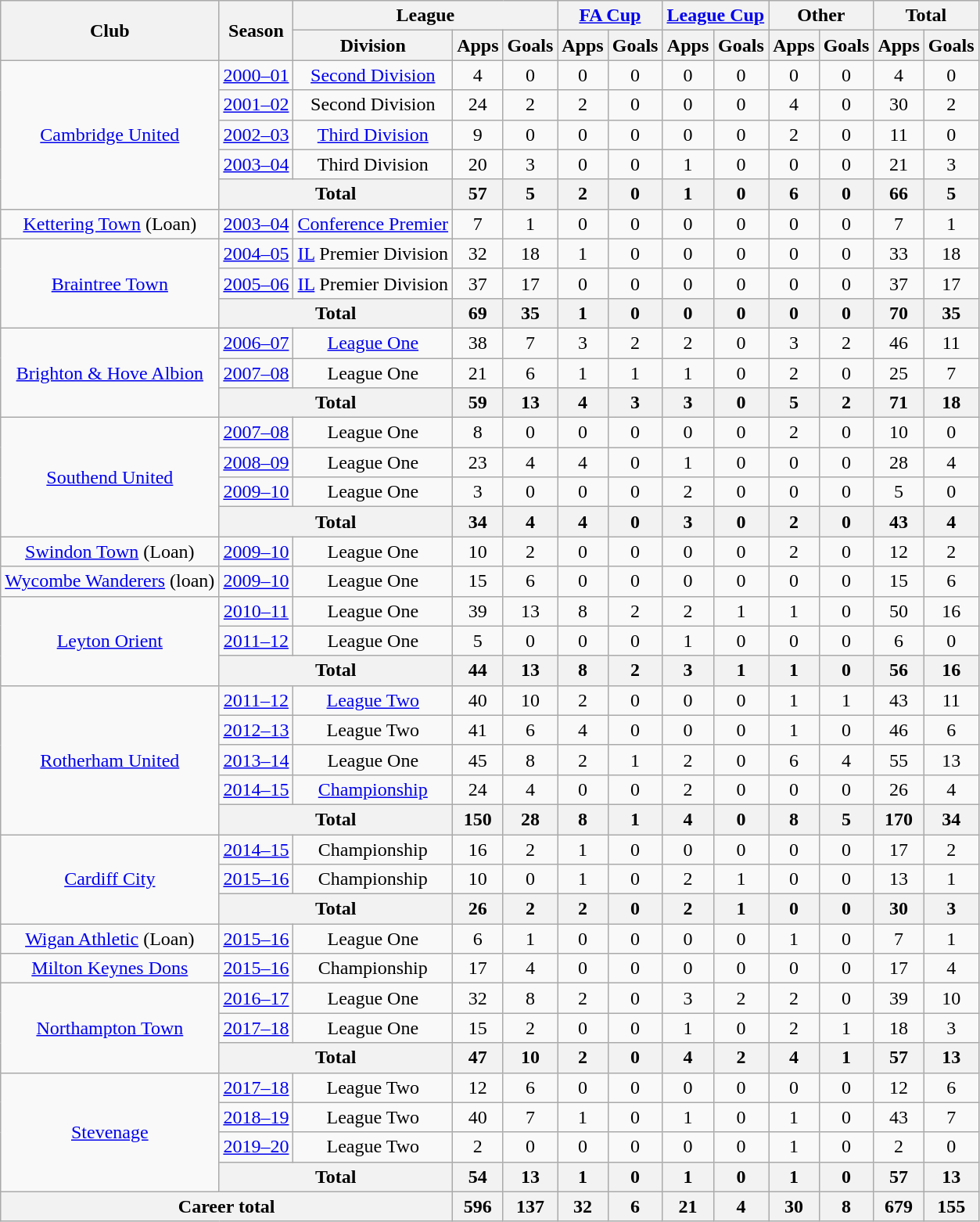<table class="wikitable" style="text-align:center">
<tr>
<th rowspan="2">Club</th>
<th rowspan="2">Season</th>
<th colspan="3">League</th>
<th colspan="2"><a href='#'>FA Cup</a></th>
<th colspan="2"><a href='#'>League Cup</a></th>
<th colspan="2">Other</th>
<th colspan="2">Total</th>
</tr>
<tr>
<th>Division</th>
<th>Apps</th>
<th>Goals</th>
<th>Apps</th>
<th>Goals</th>
<th>Apps</th>
<th>Goals</th>
<th>Apps</th>
<th>Goals</th>
<th>Apps</th>
<th>Goals</th>
</tr>
<tr>
<td rowspan="5"><a href='#'>Cambridge United</a></td>
<td><a href='#'>2000–01</a></td>
<td><a href='#'>Second Division</a></td>
<td>4</td>
<td>0</td>
<td>0</td>
<td>0</td>
<td>0</td>
<td>0</td>
<td>0</td>
<td>0</td>
<td>4</td>
<td>0</td>
</tr>
<tr>
<td><a href='#'>2001–02</a></td>
<td>Second Division</td>
<td>24</td>
<td>2</td>
<td>2</td>
<td>0</td>
<td>0</td>
<td>0</td>
<td>4</td>
<td>0</td>
<td>30</td>
<td>2</td>
</tr>
<tr>
<td><a href='#'>2002–03</a></td>
<td><a href='#'>Third Division</a></td>
<td>9</td>
<td>0</td>
<td>0</td>
<td>0</td>
<td>0</td>
<td>0</td>
<td>2</td>
<td>0</td>
<td>11</td>
<td>0</td>
</tr>
<tr>
<td><a href='#'>2003–04</a></td>
<td>Third Division</td>
<td>20</td>
<td>3</td>
<td>0</td>
<td>0</td>
<td>1</td>
<td>0</td>
<td>0</td>
<td>0</td>
<td>21</td>
<td>3</td>
</tr>
<tr>
<th colspan="2">Total</th>
<th>57</th>
<th>5</th>
<th>2</th>
<th>0</th>
<th>1</th>
<th>0</th>
<th>6</th>
<th>0</th>
<th>66</th>
<th>5</th>
</tr>
<tr>
<td><a href='#'>Kettering Town</a> (Loan)</td>
<td><a href='#'>2003–04</a></td>
<td><a href='#'>Conference Premier</a></td>
<td>7</td>
<td>1</td>
<td>0</td>
<td>0</td>
<td>0</td>
<td>0</td>
<td>0</td>
<td>0</td>
<td>7</td>
<td>1</td>
</tr>
<tr>
<td rowspan="3"><a href='#'>Braintree Town</a></td>
<td><a href='#'>2004–05</a></td>
<td><a href='#'>IL</a> Premier Division</td>
<td>32</td>
<td>18</td>
<td>1</td>
<td>0</td>
<td>0</td>
<td>0</td>
<td>0</td>
<td>0</td>
<td>33</td>
<td>18</td>
</tr>
<tr>
<td><a href='#'>2005–06</a></td>
<td><a href='#'>IL</a> Premier Division</td>
<td>37</td>
<td>17</td>
<td>0</td>
<td>0</td>
<td>0</td>
<td>0</td>
<td>0</td>
<td>0</td>
<td>37</td>
<td>17</td>
</tr>
<tr>
<th colspan="2">Total</th>
<th>69</th>
<th>35</th>
<th>1</th>
<th>0</th>
<th>0</th>
<th>0</th>
<th>0</th>
<th>0</th>
<th>70</th>
<th>35</th>
</tr>
<tr>
<td rowspan="3"><a href='#'>Brighton & Hove Albion</a></td>
<td><a href='#'>2006–07</a></td>
<td><a href='#'>League One</a></td>
<td>38</td>
<td>7</td>
<td>3</td>
<td>2</td>
<td>2</td>
<td>0</td>
<td>3</td>
<td>2</td>
<td>46</td>
<td>11</td>
</tr>
<tr>
<td><a href='#'>2007–08</a></td>
<td>League One</td>
<td>21</td>
<td>6</td>
<td>1</td>
<td>1</td>
<td>1</td>
<td>0</td>
<td>2</td>
<td>0</td>
<td>25</td>
<td>7</td>
</tr>
<tr>
<th colspan="2">Total</th>
<th>59</th>
<th>13</th>
<th>4</th>
<th>3</th>
<th>3</th>
<th>0</th>
<th>5</th>
<th>2</th>
<th>71</th>
<th>18</th>
</tr>
<tr>
<td rowspan="4"><a href='#'>Southend United</a></td>
<td><a href='#'>2007–08</a></td>
<td>League One</td>
<td>8</td>
<td>0</td>
<td>0</td>
<td>0</td>
<td>0</td>
<td>0</td>
<td>2</td>
<td>0</td>
<td>10</td>
<td>0</td>
</tr>
<tr>
<td><a href='#'>2008–09</a></td>
<td>League One</td>
<td>23</td>
<td>4</td>
<td>4</td>
<td>0</td>
<td>1</td>
<td>0</td>
<td>0</td>
<td>0</td>
<td>28</td>
<td>4</td>
</tr>
<tr>
<td><a href='#'>2009–10</a></td>
<td>League One</td>
<td>3</td>
<td>0</td>
<td>0</td>
<td>0</td>
<td>2</td>
<td>0</td>
<td>0</td>
<td>0</td>
<td>5</td>
<td>0</td>
</tr>
<tr>
<th colspan="2">Total</th>
<th>34</th>
<th>4</th>
<th>4</th>
<th>0</th>
<th>3</th>
<th>0</th>
<th>2</th>
<th>0</th>
<th>43</th>
<th>4</th>
</tr>
<tr>
<td><a href='#'>Swindon Town</a> (Loan)</td>
<td><a href='#'>2009–10</a></td>
<td>League One</td>
<td>10</td>
<td>2</td>
<td>0</td>
<td>0</td>
<td>0</td>
<td>0</td>
<td>2</td>
<td>0</td>
<td>12</td>
<td>2</td>
</tr>
<tr>
<td><a href='#'>Wycombe Wanderers</a> (loan)</td>
<td><a href='#'>2009–10</a></td>
<td>League One</td>
<td>15</td>
<td>6</td>
<td>0</td>
<td>0</td>
<td>0</td>
<td>0</td>
<td>0</td>
<td>0</td>
<td>15</td>
<td>6</td>
</tr>
<tr>
<td rowspan="3"><a href='#'>Leyton Orient</a></td>
<td><a href='#'>2010–11</a></td>
<td>League One</td>
<td>39</td>
<td>13</td>
<td>8</td>
<td>2</td>
<td>2</td>
<td>1</td>
<td>1</td>
<td>0</td>
<td>50</td>
<td>16</td>
</tr>
<tr>
<td><a href='#'>2011–12</a></td>
<td>League One</td>
<td>5</td>
<td>0</td>
<td>0</td>
<td>0</td>
<td>1</td>
<td>0</td>
<td>0</td>
<td>0</td>
<td>6</td>
<td>0</td>
</tr>
<tr>
<th colspan="2">Total</th>
<th>44</th>
<th>13</th>
<th>8</th>
<th>2</th>
<th>3</th>
<th>1</th>
<th>1</th>
<th>0</th>
<th>56</th>
<th>16</th>
</tr>
<tr>
<td rowspan="5"><a href='#'>Rotherham United</a></td>
<td><a href='#'>2011–12</a></td>
<td><a href='#'>League Two</a></td>
<td>40</td>
<td>10</td>
<td>2</td>
<td>0</td>
<td>0</td>
<td>0</td>
<td>1</td>
<td>1</td>
<td>43</td>
<td>11</td>
</tr>
<tr>
<td><a href='#'>2012–13</a></td>
<td>League Two</td>
<td>41</td>
<td>6</td>
<td>4</td>
<td>0</td>
<td>0</td>
<td>0</td>
<td>1</td>
<td>0</td>
<td>46</td>
<td>6</td>
</tr>
<tr>
<td><a href='#'>2013–14</a></td>
<td>League One</td>
<td>45</td>
<td>8</td>
<td>2</td>
<td>1</td>
<td>2</td>
<td>0</td>
<td>6</td>
<td>4</td>
<td>55</td>
<td>13</td>
</tr>
<tr>
<td><a href='#'>2014–15</a></td>
<td><a href='#'>Championship</a></td>
<td>24</td>
<td>4</td>
<td>0</td>
<td>0</td>
<td>2</td>
<td>0</td>
<td>0</td>
<td>0</td>
<td>26</td>
<td>4</td>
</tr>
<tr>
<th colspan="2">Total</th>
<th>150</th>
<th>28</th>
<th>8</th>
<th>1</th>
<th>4</th>
<th>0</th>
<th>8</th>
<th>5</th>
<th>170</th>
<th>34</th>
</tr>
<tr>
<td rowspan="3"><a href='#'>Cardiff City</a></td>
<td><a href='#'>2014–15</a></td>
<td>Championship</td>
<td>16</td>
<td>2</td>
<td>1</td>
<td>0</td>
<td>0</td>
<td>0</td>
<td>0</td>
<td>0</td>
<td>17</td>
<td>2</td>
</tr>
<tr>
<td><a href='#'>2015–16</a></td>
<td>Championship</td>
<td>10</td>
<td>0</td>
<td>1</td>
<td>0</td>
<td>2</td>
<td>1</td>
<td>0</td>
<td>0</td>
<td>13</td>
<td>1</td>
</tr>
<tr>
<th colspan="2">Total</th>
<th>26</th>
<th>2</th>
<th>2</th>
<th>0</th>
<th>2</th>
<th>1</th>
<th>0</th>
<th>0</th>
<th>30</th>
<th>3</th>
</tr>
<tr>
<td rowspan="1"><a href='#'>Wigan Athletic</a> (Loan)</td>
<td><a href='#'>2015–16</a></td>
<td>League One</td>
<td>6</td>
<td>1</td>
<td>0</td>
<td>0</td>
<td>0</td>
<td>0</td>
<td>1</td>
<td>0</td>
<td>7</td>
<td>1</td>
</tr>
<tr>
<td rowspan="1"><a href='#'>Milton Keynes Dons</a></td>
<td><a href='#'>2015–16</a></td>
<td>Championship</td>
<td>17</td>
<td>4</td>
<td>0</td>
<td>0</td>
<td>0</td>
<td>0</td>
<td>0</td>
<td>0</td>
<td>17</td>
<td>4</td>
</tr>
<tr>
<td rowspan="3"><a href='#'>Northampton Town</a></td>
<td><a href='#'>2016–17</a></td>
<td>League One</td>
<td>32</td>
<td>8</td>
<td>2</td>
<td>0</td>
<td>3</td>
<td>2</td>
<td>2</td>
<td>0</td>
<td>39</td>
<td>10</td>
</tr>
<tr>
<td><a href='#'>2017–18</a></td>
<td>League One</td>
<td>15</td>
<td>2</td>
<td>0</td>
<td>0</td>
<td>1</td>
<td>0</td>
<td>2</td>
<td>1</td>
<td>18</td>
<td>3</td>
</tr>
<tr>
<th colspan="2">Total</th>
<th>47</th>
<th>10</th>
<th>2</th>
<th>0</th>
<th>4</th>
<th>2</th>
<th>4</th>
<th>1</th>
<th>57</th>
<th>13</th>
</tr>
<tr>
<td rowspan="4"><a href='#'>Stevenage</a></td>
<td><a href='#'>2017–18</a></td>
<td>League Two</td>
<td>12</td>
<td>6</td>
<td>0</td>
<td>0</td>
<td>0</td>
<td>0</td>
<td>0</td>
<td>0</td>
<td>12</td>
<td>6</td>
</tr>
<tr>
<td><a href='#'>2018–19</a></td>
<td>League Two</td>
<td>40</td>
<td>7</td>
<td>1</td>
<td>0</td>
<td>1</td>
<td>0</td>
<td>1</td>
<td>0</td>
<td>43</td>
<td>7</td>
</tr>
<tr>
<td><a href='#'>2019–20</a></td>
<td>League Two</td>
<td>2</td>
<td>0</td>
<td>0</td>
<td>0</td>
<td>0</td>
<td>0</td>
<td>1</td>
<td>0</td>
<td>2</td>
<td>0</td>
</tr>
<tr>
<th colspan="2">Total</th>
<th>54</th>
<th>13</th>
<th>1</th>
<th>0</th>
<th>1</th>
<th>0</th>
<th>1</th>
<th>0</th>
<th>57</th>
<th>13</th>
</tr>
<tr>
<th colspan="3">Career total</th>
<th>596</th>
<th>137</th>
<th>32</th>
<th>6</th>
<th>21</th>
<th>4</th>
<th>30</th>
<th>8</th>
<th>679</th>
<th>155</th>
</tr>
</table>
